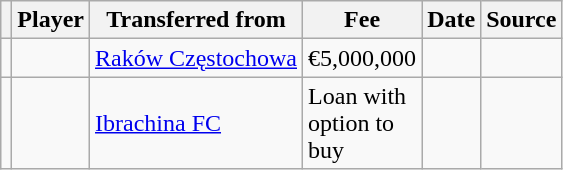<table class="wikitable plainrowheaders sortable">
<tr>
<th></th>
<th scope="col">Player</th>
<th>Transferred from</th>
<th style="width: 65px;">Fee</th>
<th scope="col">Date</th>
<th scope="col">Source</th>
</tr>
<tr>
<td align="center"></td>
<td></td>
<td> <a href='#'>Raków Częstochowa</a></td>
<td>€5,000,000</td>
<td></td>
<td></td>
</tr>
<tr>
<td align="center"></td>
<td></td>
<td> <a href='#'>Ibrachina FC</a></td>
<td>Loan with option to buy</td>
<td></td>
<td></td>
</tr>
</table>
